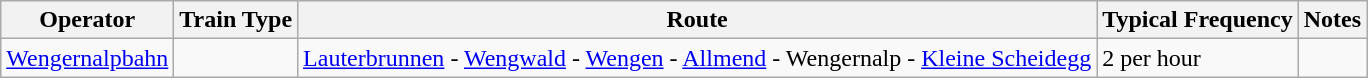<table class="wikitable vatop">
<tr>
<th>Operator</th>
<th>Train Type</th>
<th>Route</th>
<th>Typical Frequency</th>
<th>Notes</th>
</tr>
<tr>
<td><a href='#'>Wengernalpbahn</a></td>
<td></td>
<td><a href='#'>Lauterbrunnen</a> - <a href='#'>Wengwald</a> - <a href='#'>Wengen</a> - <a href='#'>Allmend</a> - Wengernalp - <a href='#'>Kleine Scheidegg</a></td>
<td>2 per hour</td>
<td></td>
</tr>
</table>
